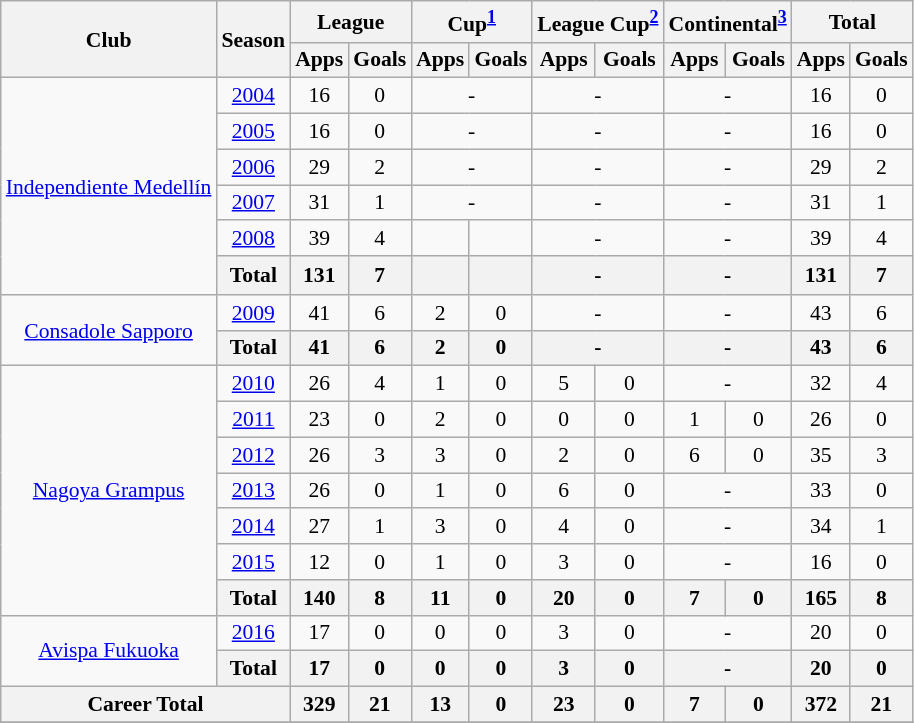<table class="wikitable" style="font-size:90%; text-align:center;">
<tr>
<th rowspan="2">Club</th>
<th rowspan="2">Season</th>
<th colspan="2">League</th>
<th colspan="2">Cup<sup><a href='#'>1</a></sup></th>
<th colspan="2">League Cup<sup><a href='#'>2</a></sup></th>
<th colspan="2">Continental<sup><a href='#'>3</a></sup></th>
<th colspan="2">Total</th>
</tr>
<tr>
<th>Apps</th>
<th>Goals</th>
<th>Apps</th>
<th>Goals</th>
<th>Apps</th>
<th>Goals</th>
<th>Apps</th>
<th>Goals</th>
<th>Apps</th>
<th>Goals</th>
</tr>
<tr>
<td rowspan="6"><a href='#'>Independiente Medellín</a></td>
<td><a href='#'>2004</a></td>
<td>16</td>
<td>0</td>
<td colspan="2">-</td>
<td colspan="2">-</td>
<td colspan="2">-</td>
<td>16</td>
<td>0</td>
</tr>
<tr>
<td><a href='#'>2005</a></td>
<td>16</td>
<td>0</td>
<td colspan="2">-</td>
<td colspan="2">-</td>
<td colspan="2">-</td>
<td>16</td>
<td>0</td>
</tr>
<tr>
<td><a href='#'>2006</a></td>
<td>29</td>
<td>2</td>
<td colspan="2">-</td>
<td colspan="2">-</td>
<td colspan="2">-</td>
<td>29</td>
<td>2</td>
</tr>
<tr>
<td><a href='#'>2007</a></td>
<td>31</td>
<td>1</td>
<td colspan="2">-</td>
<td colspan="2">-</td>
<td colspan="2">-</td>
<td>31</td>
<td>1</td>
</tr>
<tr>
<td><a href='#'>2008</a></td>
<td>39</td>
<td>4</td>
<td></td>
<td></td>
<td colspan="2">-</td>
<td colspan="2">-</td>
<td>39</td>
<td>4</td>
</tr>
<tr>
<th colspan="1">Total</th>
<th>131</th>
<th>7</th>
<th>　</th>
<th></th>
<th colspan="2">-</th>
<th colspan="2">-</th>
<th>131</th>
<th>7</th>
</tr>
<tr>
<td rowspan="2"><a href='#'>Consadole Sapporo</a></td>
<td><a href='#'>2009</a></td>
<td>41</td>
<td>6</td>
<td>2</td>
<td>0</td>
<td colspan="2">-</td>
<td colspan="2">-</td>
<td>43</td>
<td>6</td>
</tr>
<tr>
<th colspan="1">Total</th>
<th>41</th>
<th>6</th>
<th>2</th>
<th>0</th>
<th colspan="2">-</th>
<th colspan="2">-</th>
<th>43</th>
<th>6</th>
</tr>
<tr>
<td rowspan="7"><a href='#'>Nagoya Grampus</a></td>
<td><a href='#'>2010</a></td>
<td>26</td>
<td>4</td>
<td>1</td>
<td>0</td>
<td>5</td>
<td>0</td>
<td colspan="2">-</td>
<td>32</td>
<td>4</td>
</tr>
<tr>
<td><a href='#'>2011</a></td>
<td>23</td>
<td>0</td>
<td>2</td>
<td>0</td>
<td>0</td>
<td>0</td>
<td>1</td>
<td>0</td>
<td>26</td>
<td>0</td>
</tr>
<tr>
<td><a href='#'>2012</a></td>
<td>26</td>
<td>3</td>
<td>3</td>
<td>0</td>
<td>2</td>
<td>0</td>
<td>6</td>
<td>0</td>
<td>35</td>
<td>3</td>
</tr>
<tr>
<td><a href='#'>2013</a></td>
<td>26</td>
<td>0</td>
<td>1</td>
<td>0</td>
<td>6</td>
<td>0</td>
<td colspan="2">-</td>
<td>33</td>
<td>0</td>
</tr>
<tr>
<td><a href='#'>2014</a></td>
<td>27</td>
<td>1</td>
<td>3</td>
<td>0</td>
<td>4</td>
<td>0</td>
<td colspan="2">-</td>
<td>34</td>
<td>1</td>
</tr>
<tr>
<td><a href='#'>2015</a></td>
<td>12</td>
<td>0</td>
<td>1</td>
<td>0</td>
<td>3</td>
<td>0</td>
<td colspan="2">-</td>
<td>16</td>
<td>0</td>
</tr>
<tr>
<th colspan="1">Total</th>
<th>140</th>
<th>8</th>
<th>11</th>
<th>0</th>
<th>20</th>
<th>0</th>
<th>7</th>
<th>0</th>
<th>165</th>
<th>8</th>
</tr>
<tr>
<td rowspan="2"><a href='#'>Avispa Fukuoka</a></td>
<td><a href='#'>2016</a></td>
<td>17</td>
<td>0</td>
<td>0</td>
<td>0</td>
<td>3</td>
<td>0</td>
<td colspan="2">-</td>
<td>20</td>
<td>0</td>
</tr>
<tr>
<th colspan="1">Total</th>
<th>17</th>
<th>0</th>
<th>0</th>
<th>0</th>
<th>3</th>
<th>0</th>
<th colspan="2">-</th>
<th>20</th>
<th>0</th>
</tr>
<tr>
<th colspan="2">Career Total</th>
<th>329</th>
<th>21</th>
<th>13</th>
<th>0</th>
<th>23</th>
<th>0</th>
<th>7</th>
<th>0</th>
<th>372</th>
<th>21</th>
</tr>
<tr>
</tr>
</table>
